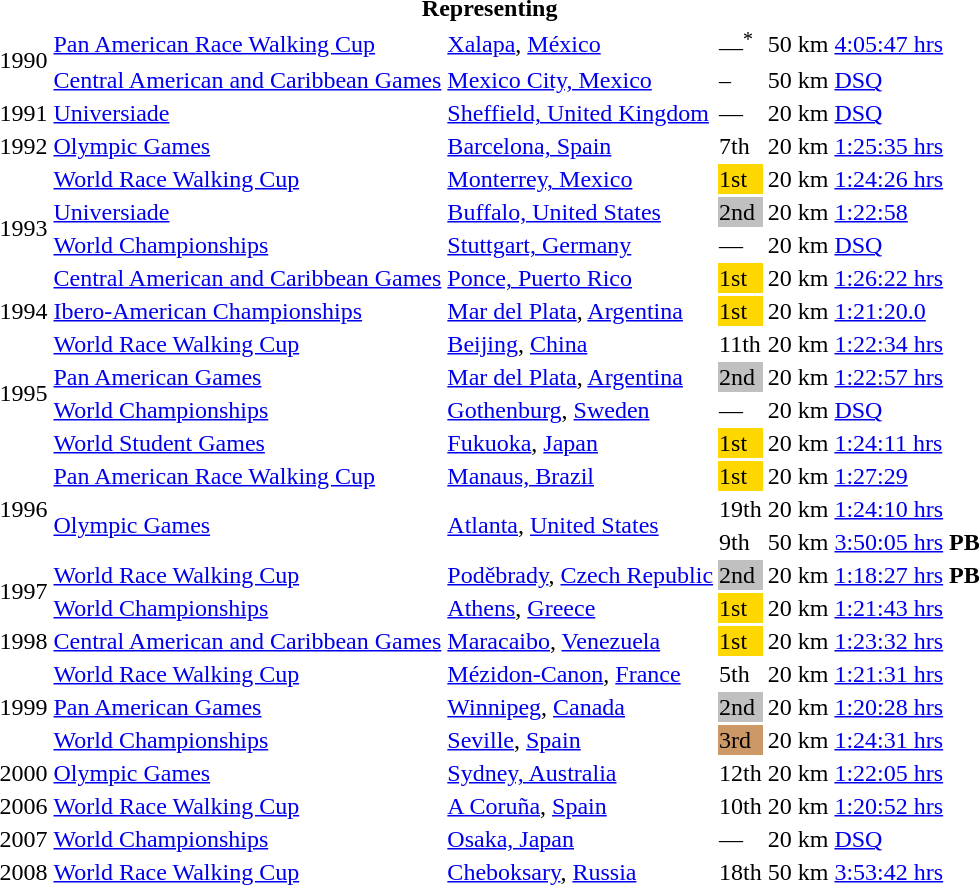<table>
<tr>
<th colspan="6">Representing </th>
</tr>
<tr>
<td rowspan=2>1990</td>
<td><a href='#'>Pan American Race Walking Cup</a></td>
<td><a href='#'>Xalapa</a>, <a href='#'>México</a></td>
<td>—<sup>*</sup></td>
<td>50 km</td>
<td><a href='#'>4:05:47 hrs</a></td>
</tr>
<tr>
<td><a href='#'>Central American and Caribbean Games</a></td>
<td><a href='#'>Mexico City, Mexico</a></td>
<td>–</td>
<td>50 km</td>
<td><a href='#'>DSQ</a></td>
</tr>
<tr>
<td>1991</td>
<td><a href='#'>Universiade</a></td>
<td><a href='#'>Sheffield, United Kingdom</a></td>
<td>—</td>
<td>20 km</td>
<td><a href='#'>DSQ</a></td>
</tr>
<tr>
<td>1992</td>
<td><a href='#'>Olympic Games</a></td>
<td><a href='#'>Barcelona, Spain</a></td>
<td>7th</td>
<td>20 km</td>
<td><a href='#'>1:25:35 hrs</a></td>
</tr>
<tr>
<td rowspan=4>1993</td>
<td><a href='#'>World Race Walking Cup</a></td>
<td><a href='#'>Monterrey, Mexico</a></td>
<td bgcolor="gold">1st</td>
<td>20 km</td>
<td><a href='#'>1:24:26 hrs</a></td>
</tr>
<tr>
<td><a href='#'>Universiade</a></td>
<td><a href='#'>Buffalo, United States</a></td>
<td bgcolor=silver>2nd</td>
<td>20 km</td>
<td><a href='#'>1:22:58</a></td>
</tr>
<tr>
<td><a href='#'>World Championships</a></td>
<td><a href='#'>Stuttgart, Germany</a></td>
<td>—</td>
<td>20 km</td>
<td><a href='#'>DSQ</a></td>
</tr>
<tr>
<td><a href='#'>Central American and Caribbean Games</a></td>
<td><a href='#'>Ponce, Puerto Rico</a></td>
<td bgcolor="gold">1st</td>
<td>20 km</td>
<td><a href='#'>1:26:22 hrs</a></td>
</tr>
<tr>
<td>1994</td>
<td><a href='#'>Ibero-American Championships</a></td>
<td><a href='#'>Mar del Plata</a>, <a href='#'>Argentina</a></td>
<td bgcolor=gold>1st</td>
<td>20 km</td>
<td><a href='#'>1:21:20.0</a></td>
</tr>
<tr>
<td rowspan=4>1995</td>
<td><a href='#'>World Race Walking Cup</a></td>
<td><a href='#'>Beijing</a>, <a href='#'>China</a></td>
<td>11th</td>
<td>20 km</td>
<td><a href='#'>1:22:34 hrs</a></td>
</tr>
<tr>
<td><a href='#'>Pan American Games</a></td>
<td><a href='#'>Mar del Plata</a>, <a href='#'>Argentina</a></td>
<td bgcolor="silver">2nd</td>
<td>20 km</td>
<td><a href='#'>1:22:57 hrs</a></td>
</tr>
<tr>
<td><a href='#'>World Championships</a></td>
<td><a href='#'>Gothenburg</a>, <a href='#'>Sweden</a></td>
<td>—</td>
<td>20 km</td>
<td><a href='#'>DSQ</a></td>
</tr>
<tr>
<td><a href='#'>World Student Games</a></td>
<td><a href='#'>Fukuoka</a>, <a href='#'>Japan</a></td>
<td bgcolor="gold">1st</td>
<td>20 km</td>
<td><a href='#'>1:24:11 hrs</a></td>
</tr>
<tr>
<td rowspan=3>1996</td>
<td><a href='#'>Pan American Race Walking Cup</a></td>
<td><a href='#'>Manaus, Brazil</a></td>
<td bgcolor="gold">1st</td>
<td>20 km</td>
<td><a href='#'>1:27:29</a></td>
</tr>
<tr>
<td rowspan=2><a href='#'>Olympic Games</a></td>
<td rowspan=2><a href='#'>Atlanta</a>, <a href='#'>United States</a></td>
<td>19th</td>
<td>20 km</td>
<td><a href='#'>1:24:10 hrs</a></td>
</tr>
<tr>
<td>9th</td>
<td>50 km</td>
<td><a href='#'>3:50:05 hrs</a> <strong>PB</strong></td>
</tr>
<tr>
<td rowspan=2>1997</td>
<td><a href='#'>World Race Walking Cup</a></td>
<td><a href='#'>Poděbrady</a>, <a href='#'>Czech Republic</a></td>
<td bgcolor="silver">2nd</td>
<td>20 km</td>
<td><a href='#'>1:18:27 hrs</a> <strong>PB</strong></td>
</tr>
<tr>
<td><a href='#'>World Championships</a></td>
<td><a href='#'>Athens</a>, <a href='#'>Greece</a></td>
<td bgcolor="gold">1st</td>
<td>20 km</td>
<td><a href='#'>1:21:43 hrs</a></td>
</tr>
<tr>
<td>1998</td>
<td><a href='#'>Central American and Caribbean Games</a></td>
<td><a href='#'>Maracaibo</a>, <a href='#'>Venezuela</a></td>
<td bgcolor="gold">1st</td>
<td>20 km</td>
<td><a href='#'>1:23:32 hrs</a></td>
</tr>
<tr>
<td rowspan=3>1999</td>
<td><a href='#'>World Race Walking Cup</a></td>
<td><a href='#'>Mézidon-Canon</a>, <a href='#'>France</a></td>
<td>5th</td>
<td>20 km</td>
<td><a href='#'>1:21:31 hrs</a></td>
</tr>
<tr>
<td><a href='#'>Pan American Games</a></td>
<td><a href='#'>Winnipeg</a>, <a href='#'>Canada</a></td>
<td bgcolor="silver">2nd</td>
<td>20 km</td>
<td><a href='#'>1:20:28 hrs</a></td>
</tr>
<tr>
<td><a href='#'>World Championships</a></td>
<td><a href='#'>Seville</a>, <a href='#'>Spain</a></td>
<td bgcolor="cc9966">3rd</td>
<td>20 km</td>
<td><a href='#'>1:24:31 hrs</a></td>
</tr>
<tr>
<td>2000</td>
<td><a href='#'>Olympic Games</a></td>
<td><a href='#'>Sydney, Australia</a></td>
<td>12th</td>
<td>20 km</td>
<td><a href='#'>1:22:05 hrs</a></td>
</tr>
<tr>
<td>2006</td>
<td><a href='#'>World Race Walking Cup</a></td>
<td><a href='#'>A Coruña</a>, <a href='#'>Spain</a></td>
<td>10th</td>
<td>20 km</td>
<td><a href='#'>1:20:52 hrs</a></td>
</tr>
<tr>
<td>2007</td>
<td><a href='#'>World Championships</a></td>
<td><a href='#'>Osaka, Japan</a></td>
<td>—</td>
<td>20 km</td>
<td><a href='#'>DSQ</a></td>
</tr>
<tr>
<td>2008</td>
<td><a href='#'>World Race Walking Cup</a></td>
<td><a href='#'>Cheboksary</a>, <a href='#'>Russia</a></td>
<td>18th</td>
<td>50 km</td>
<td><a href='#'>3:53:42 hrs</a></td>
</tr>
</table>
